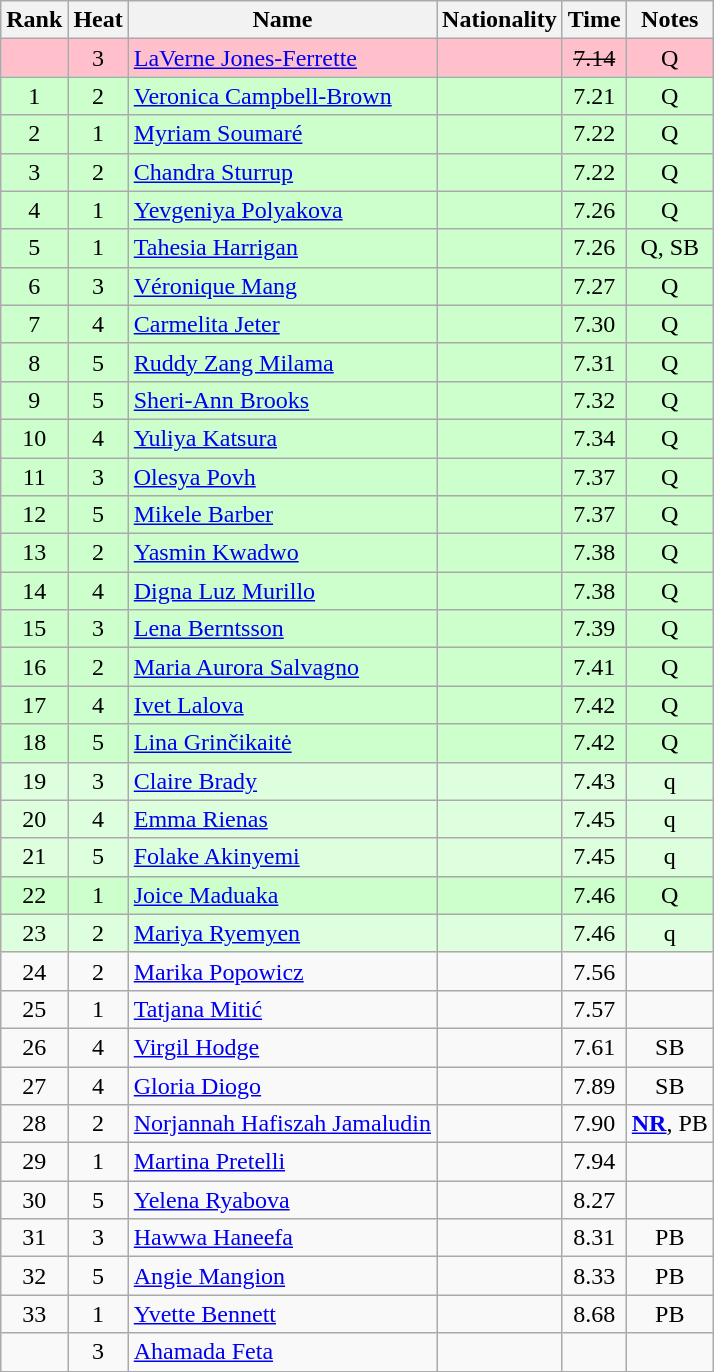<table class="wikitable sortable" style="text-align:center">
<tr>
<th>Rank</th>
<th>Heat</th>
<th>Name</th>
<th>Nationality</th>
<th>Time</th>
<th>Notes</th>
</tr>
<tr bgcolor=pink>
<td></td>
<td>3</td>
<td align=left><a href='#'>LaVerne Jones-Ferrette</a></td>
<td align=left></td>
<td><s>7.14 </s></td>
<td>Q</td>
</tr>
<tr bgcolor=ccffcc>
<td>1</td>
<td>2</td>
<td align=left><a href='#'>Veronica Campbell-Brown</a></td>
<td align=left></td>
<td>7.21</td>
<td>Q</td>
</tr>
<tr bgcolor=ccffcc>
<td>2</td>
<td>1</td>
<td align=left><a href='#'>Myriam Soumaré</a></td>
<td align=left></td>
<td>7.22</td>
<td>Q</td>
</tr>
<tr bgcolor=ccffcc>
<td>3</td>
<td>2</td>
<td align=left><a href='#'>Chandra Sturrup</a></td>
<td align=left></td>
<td>7.22</td>
<td>Q</td>
</tr>
<tr bgcolor=ccffcc>
<td>4</td>
<td>1</td>
<td align=left><a href='#'>Yevgeniya Polyakova</a></td>
<td align=left></td>
<td>7.26</td>
<td>Q</td>
</tr>
<tr bgcolor=ccffcc>
<td>5</td>
<td>1</td>
<td align=left><a href='#'>Tahesia Harrigan</a></td>
<td align=left></td>
<td>7.26</td>
<td>Q, SB</td>
</tr>
<tr bgcolor=ccffcc>
<td>6</td>
<td>3</td>
<td align=left><a href='#'>Véronique Mang</a></td>
<td align=left></td>
<td>7.27</td>
<td>Q</td>
</tr>
<tr bgcolor=ccffcc>
<td>7</td>
<td>4</td>
<td align=left><a href='#'>Carmelita Jeter</a></td>
<td align=left></td>
<td>7.30</td>
<td>Q</td>
</tr>
<tr bgcolor=ccffcc>
<td>8</td>
<td>5</td>
<td align=left><a href='#'>Ruddy Zang Milama</a></td>
<td align=left></td>
<td>7.31</td>
<td>Q</td>
</tr>
<tr bgcolor=ccffcc>
<td>9</td>
<td>5</td>
<td align=left><a href='#'>Sheri-Ann Brooks</a></td>
<td align=left></td>
<td>7.32</td>
<td>Q</td>
</tr>
<tr bgcolor=ccffcc>
<td>10</td>
<td>4</td>
<td align=left><a href='#'>Yuliya Katsura</a></td>
<td align=left></td>
<td>7.34</td>
<td>Q</td>
</tr>
<tr bgcolor=ccffcc>
<td>11</td>
<td>3</td>
<td align=left><a href='#'>Olesya Povh</a></td>
<td align=left></td>
<td>7.37</td>
<td>Q</td>
</tr>
<tr bgcolor=ccffcc>
<td>12</td>
<td>5</td>
<td align=left><a href='#'>Mikele Barber</a></td>
<td align=left></td>
<td>7.37</td>
<td>Q</td>
</tr>
<tr bgcolor=ccffcc>
<td>13</td>
<td>2</td>
<td align=left><a href='#'>Yasmin Kwadwo</a></td>
<td align=left></td>
<td>7.38</td>
<td>Q</td>
</tr>
<tr bgcolor=ccffcc>
<td>14</td>
<td>4</td>
<td align=left><a href='#'>Digna Luz Murillo</a></td>
<td align=left></td>
<td>7.38</td>
<td>Q</td>
</tr>
<tr bgcolor=ccffcc>
<td>15</td>
<td>3</td>
<td align=left><a href='#'>Lena Berntsson</a></td>
<td align=left></td>
<td>7.39</td>
<td>Q</td>
</tr>
<tr bgcolor=ccffcc>
<td>16</td>
<td>2</td>
<td align=left><a href='#'>Maria Aurora Salvagno</a></td>
<td align=left></td>
<td>7.41</td>
<td>Q</td>
</tr>
<tr bgcolor=ccffcc>
<td>17</td>
<td>4</td>
<td align=left><a href='#'>Ivet Lalova</a></td>
<td align=left></td>
<td>7.42</td>
<td>Q</td>
</tr>
<tr bgcolor=ccffcc>
<td>18</td>
<td>5</td>
<td align=left><a href='#'>Lina Grinčikaitė</a></td>
<td align=left></td>
<td>7.42</td>
<td>Q</td>
</tr>
<tr bgcolor=ddffdd>
<td>19</td>
<td>3</td>
<td align=left><a href='#'>Claire Brady</a></td>
<td align=left></td>
<td>7.43</td>
<td>q</td>
</tr>
<tr bgcolor=ddffdd>
<td>20</td>
<td>4</td>
<td align=left><a href='#'>Emma Rienas</a></td>
<td align=left></td>
<td>7.45</td>
<td>q</td>
</tr>
<tr bgcolor=ddffdd>
<td>21</td>
<td>5</td>
<td align=left><a href='#'>Folake Akinyemi</a></td>
<td align=left></td>
<td>7.45</td>
<td>q</td>
</tr>
<tr bgcolor=ccffcc>
<td>22</td>
<td>1</td>
<td align=left><a href='#'>Joice Maduaka</a></td>
<td align=left></td>
<td>7.46</td>
<td>Q</td>
</tr>
<tr bgcolor=ddffdd>
<td>23</td>
<td>2</td>
<td align=left><a href='#'>Mariya Ryemyen</a></td>
<td align=left></td>
<td>7.46</td>
<td>q</td>
</tr>
<tr>
<td>24</td>
<td>2</td>
<td align=left><a href='#'>Marika Popowicz</a></td>
<td align=left></td>
<td>7.56</td>
<td></td>
</tr>
<tr>
<td>25</td>
<td>1</td>
<td align=left><a href='#'>Tatjana Mitić</a></td>
<td align=left></td>
<td>7.57</td>
<td></td>
</tr>
<tr>
<td>26</td>
<td>4</td>
<td align=left><a href='#'>Virgil Hodge</a></td>
<td align=left></td>
<td>7.61</td>
<td>SB</td>
</tr>
<tr>
<td>27</td>
<td>4</td>
<td align=left><a href='#'>Gloria Diogo</a></td>
<td align=left></td>
<td>7.89</td>
<td>SB</td>
</tr>
<tr>
<td>28</td>
<td>2</td>
<td align=left><a href='#'>Norjannah Hafiszah Jamaludin</a></td>
<td align=left></td>
<td>7.90</td>
<td><strong><a href='#'>NR</a></strong>, PB</td>
</tr>
<tr>
<td>29</td>
<td>1</td>
<td align=left><a href='#'>Martina Pretelli</a></td>
<td align=left></td>
<td>7.94</td>
<td></td>
</tr>
<tr>
<td>30</td>
<td>5</td>
<td align=left><a href='#'>Yelena Ryabova</a></td>
<td align=left></td>
<td>8.27</td>
<td></td>
</tr>
<tr>
<td>31</td>
<td>3</td>
<td align=left><a href='#'>Hawwa Haneefa</a></td>
<td align=left></td>
<td>8.31</td>
<td>PB</td>
</tr>
<tr>
<td>32</td>
<td>5</td>
<td align=left><a href='#'>Angie Mangion</a></td>
<td align=left></td>
<td>8.33</td>
<td>PB</td>
</tr>
<tr>
<td>33</td>
<td>1</td>
<td align=left><a href='#'>Yvette Bennett</a></td>
<td align=left></td>
<td>8.68</td>
<td>PB</td>
</tr>
<tr>
<td></td>
<td>3</td>
<td align=left><a href='#'>Ahamada Feta</a></td>
<td align=left></td>
<td></td>
<td></td>
</tr>
</table>
